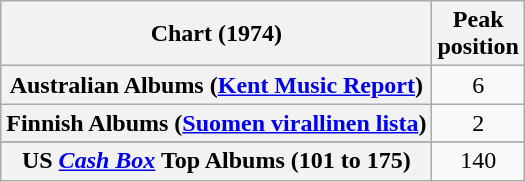<table class="wikitable sortable plainrowheaders" style="text-align:center">
<tr>
<th scope="col">Chart (1974)</th>
<th scope="col">Peak<br> position</th>
</tr>
<tr>
<th scope="row">Australian Albums (<a href='#'>Kent Music Report</a>)</th>
<td>6</td>
</tr>
<tr>
<th scope="row">Finnish Albums (<a href='#'>Suomen virallinen lista</a>)</th>
<td>2</td>
</tr>
<tr>
</tr>
<tr>
</tr>
<tr>
</tr>
<tr>
</tr>
<tr>
<th scope="row">US <em><a href='#'>Cash Box</a></em> Top Albums (101 to 175)</th>
<td>140</td>
</tr>
</table>
